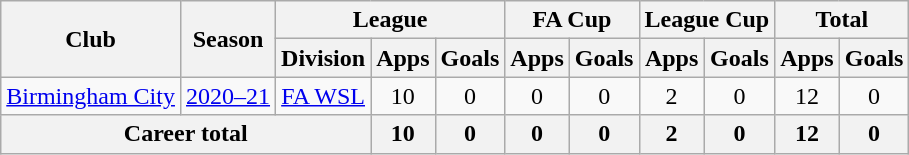<table class="wikitable" style="text-align: center;">
<tr>
<th rowspan="2">Club</th>
<th rowspan="2">Season</th>
<th colspan="3">League</th>
<th colspan="2">FA Cup</th>
<th colspan="2">League Cup</th>
<th colspan="2">Total</th>
</tr>
<tr>
<th>Division</th>
<th>Apps</th>
<th>Goals</th>
<th>Apps</th>
<th>Goals</th>
<th>Apps</th>
<th>Goals</th>
<th>Apps</th>
<th>Goals</th>
</tr>
<tr>
<td><a href='#'>Birmingham City</a></td>
<td><a href='#'>2020–21</a></td>
<td><a href='#'>FA WSL</a></td>
<td>10</td>
<td>0</td>
<td>0</td>
<td>0</td>
<td>2</td>
<td>0</td>
<td>12</td>
<td>0</td>
</tr>
<tr>
<th colspan="3">Career total</th>
<th>10</th>
<th>0</th>
<th>0</th>
<th>0</th>
<th>2</th>
<th>0</th>
<th>12</th>
<th>0</th>
</tr>
</table>
